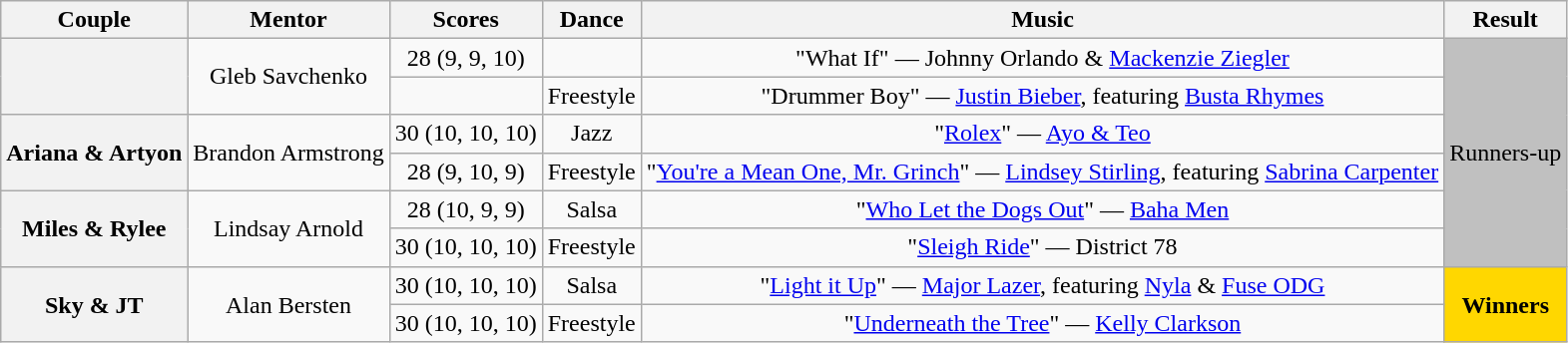<table class="wikitable sortable" style="text-align:center;">
<tr>
<th scope="col">Couple</th>
<th scope="col" class="unsortable">Mentor</th>
<th scope="col">Scores</th>
<th scope="col">Dance</th>
<th scope="col" class="unsortable">Music</th>
<th scope="col" class="unsortable">Result</th>
</tr>
<tr>
<th rowspan="2" scope="row"></th>
<td rowspan="2">Gleb Savchenko</td>
<td>28 (9, 9, 10)</td>
<td></td>
<td>"What If" — Johnny Orlando & <a href='#'>Mackenzie Ziegler</a></td>
<td rowspan="6" bgcolor="silver">Runners-up</td>
</tr>
<tr>
<td></td>
<td>Freestyle</td>
<td>"Drummer Boy" — <a href='#'>Justin Bieber</a>, featuring <a href='#'>Busta Rhymes</a></td>
</tr>
<tr>
<th rowspan="2" scope="row">Ariana & Artyon</th>
<td rowspan="2">Brandon Armstrong</td>
<td>30 (10, 10, 10)</td>
<td>Jazz</td>
<td>"<a href='#'>Rolex</a>" — <a href='#'>Ayo & Teo</a></td>
</tr>
<tr>
<td>28 (9, 10, 9)</td>
<td>Freestyle</td>
<td>"<a href='#'>You're a Mean One, Mr. Grinch</a>" — <a href='#'>Lindsey Stirling</a>, featuring <a href='#'>Sabrina Carpenter</a></td>
</tr>
<tr>
<th rowspan="2" scope="row">Miles & Rylee</th>
<td rowspan="2">Lindsay Arnold</td>
<td>28 (10, 9, 9)</td>
<td>Salsa</td>
<td>"<a href='#'>Who Let the Dogs Out</a>" — <a href='#'>Baha Men</a></td>
</tr>
<tr>
<td>30 (10, 10, 10)</td>
<td>Freestyle</td>
<td>"<a href='#'>Sleigh Ride</a>" — District 78</td>
</tr>
<tr>
<th rowspan="2" scope="row">Sky & JT</th>
<td rowspan="2">Alan Bersten</td>
<td>30 (10, 10, 10)</td>
<td>Salsa</td>
<td>"<a href='#'>Light it Up</a>" — <a href='#'>Major Lazer</a>, featuring <a href='#'>Nyla</a> & <a href='#'>Fuse ODG</a></td>
<td rowspan="2" bgcolor="gold"><strong>Winners</strong></td>
</tr>
<tr>
<td>30 (10, 10, 10)</td>
<td>Freestyle</td>
<td>"<a href='#'>Underneath the Tree</a>" — <a href='#'>Kelly Clarkson</a></td>
</tr>
</table>
